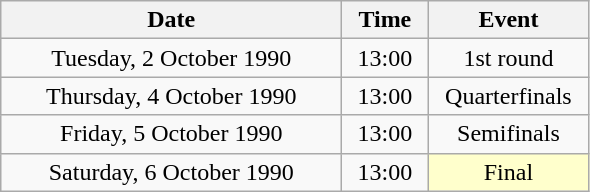<table class = "wikitable" style="text-align:center;">
<tr>
<th width=220>Date</th>
<th width=50>Time</th>
<th width=100>Event</th>
</tr>
<tr>
<td>Tuesday, 2 October 1990</td>
<td>13:00</td>
<td>1st round</td>
</tr>
<tr>
<td>Thursday, 4 October 1990</td>
<td>13:00</td>
<td>Quarterfinals</td>
</tr>
<tr>
<td>Friday, 5 October 1990</td>
<td>13:00</td>
<td>Semifinals</td>
</tr>
<tr>
<td>Saturday, 6 October 1990</td>
<td>13:00</td>
<td bgcolor=ffffcc>Final</td>
</tr>
</table>
